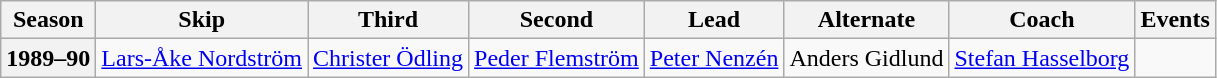<table class="wikitable">
<tr>
<th scope="col">Season</th>
<th scope="col">Skip</th>
<th scope="col">Third</th>
<th scope="col">Second</th>
<th scope="col">Lead</th>
<th scope="col">Alternate</th>
<th scope="col">Coach</th>
<th scope="col">Events</th>
</tr>
<tr>
<th scope="row">1989–90</th>
<td><a href='#'>Lars-Åke Nordström</a></td>
<td><a href='#'>Christer Ödling</a></td>
<td><a href='#'>Peder Flemström</a></td>
<td><a href='#'>Peter Nenzén</a></td>
<td>Anders Gidlund</td>
<td><a href='#'>Stefan Hasselborg</a></td>
<td> </td>
</tr>
</table>
